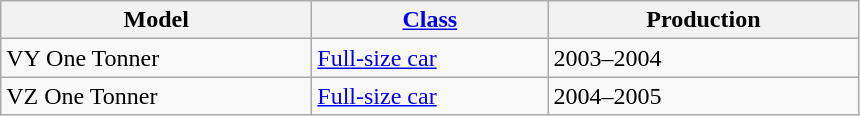<table class="wikitable">
<tr>
<th style="width:200px;">Model</th>
<th style="width:150px;"><a href='#'>Class</a></th>
<th style="width:200px;">Production</th>
</tr>
<tr>
<td valign="top">VY One Tonner</td>
<td valign="top"><a href='#'>Full-size car</a></td>
<td valign="top">2003–2004</td>
</tr>
<tr>
<td valign="top">VZ One Tonner</td>
<td valign="top"><a href='#'>Full-size car</a></td>
<td valign="top">2004–2005</td>
</tr>
</table>
